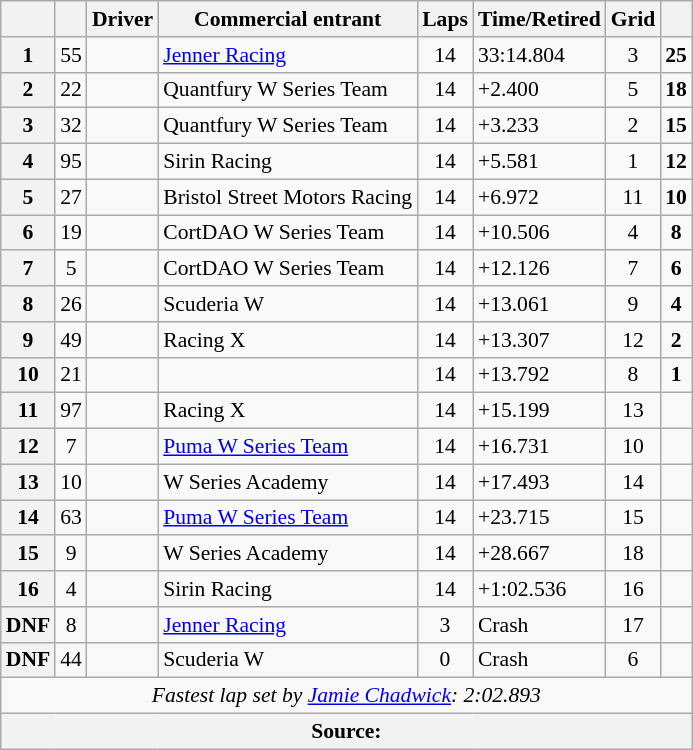<table class="wikitable" style="font-size: 90%;">
<tr>
<th></th>
<th></th>
<th>Driver</th>
<th>Commercial entrant</th>
<th>Laps</th>
<th>Time/Retired</th>
<th>Grid</th>
<th></th>
</tr>
<tr>
<th>1</th>
<td align="center">55</td>
<td></td>
<td><a href='#'>Jenner Racing</a></td>
<td align="center">14</td>
<td>33:14.804</td>
<td align="center">3</td>
<td align="center"><strong>25</strong></td>
</tr>
<tr>
<th>2</th>
<td align="center">22</td>
<td></td>
<td>Quantfury W Series Team</td>
<td align="center">14</td>
<td>+2.400</td>
<td align="center">5</td>
<td align="center"><strong>18</strong></td>
</tr>
<tr>
<th>3</th>
<td align="center">32</td>
<td></td>
<td>Quantfury W Series Team</td>
<td align="center">14</td>
<td>+3.233</td>
<td align="center">2</td>
<td align="center"><strong>15</strong></td>
</tr>
<tr>
<th>4</th>
<td align="center">95</td>
<td></td>
<td>Sirin Racing</td>
<td align="center">14</td>
<td>+5.581</td>
<td align="center">1</td>
<td align="center"><strong>12</strong></td>
</tr>
<tr>
<th>5</th>
<td align="center">27</td>
<td></td>
<td>Bristol Street Motors Racing</td>
<td align="center">14</td>
<td>+6.972</td>
<td align="center">11</td>
<td align="center"><strong>10</strong></td>
</tr>
<tr>
<th>6</th>
<td align="center">19</td>
<td></td>
<td>CortDAO W Series Team</td>
<td align="center">14</td>
<td>+10.506</td>
<td align="center">4</td>
<td align="center"><strong>8</strong></td>
</tr>
<tr>
<th>7</th>
<td align="center">5</td>
<td></td>
<td>CortDAO W Series Team</td>
<td align="center">14</td>
<td>+12.126</td>
<td align="center">7</td>
<td align="center"><strong>6</strong></td>
</tr>
<tr>
<th>8</th>
<td align="center">26</td>
<td></td>
<td>Scuderia W</td>
<td align="center">14</td>
<td>+13.061</td>
<td align="center">9</td>
<td align="center"><strong>4</strong></td>
</tr>
<tr>
<th>9</th>
<td align="center">49</td>
<td></td>
<td>Racing X</td>
<td align="center">14</td>
<td>+13.307</td>
<td align="center">12</td>
<td align="center"><strong>2</strong></td>
</tr>
<tr>
<th>10</th>
<td align="center">21</td>
<td></td>
<td></td>
<td align="center">14</td>
<td>+13.792</td>
<td align="center">8</td>
<td align="center"><strong>1</strong></td>
</tr>
<tr>
<th>11</th>
<td align="center">97</td>
<td></td>
<td>Racing X</td>
<td align="center">14</td>
<td>+15.199</td>
<td align="center">13</td>
<td></td>
</tr>
<tr>
<th>12</th>
<td align="center">7</td>
<td></td>
<td><a href='#'>Puma W Series Team</a></td>
<td align="center">14</td>
<td>+16.731</td>
<td align="center">10</td>
<td></td>
</tr>
<tr>
<th>13</th>
<td align="center">10</td>
<td></td>
<td>W Series Academy</td>
<td align="center">14</td>
<td>+17.493</td>
<td align="center">14</td>
<td></td>
</tr>
<tr>
<th>14</th>
<td align="center">63</td>
<td></td>
<td><a href='#'>Puma W Series Team</a></td>
<td align="center">14</td>
<td>+23.715</td>
<td align="center">15</td>
<td></td>
</tr>
<tr>
<th>15</th>
<td align="center">9</td>
<td></td>
<td>W Series Academy</td>
<td align="center">14</td>
<td>+28.667</td>
<td align="center">18</td>
<td></td>
</tr>
<tr>
<th>16</th>
<td align="center">4</td>
<td></td>
<td>Sirin Racing</td>
<td align="center">14</td>
<td>+1:02.536</td>
<td align="center">16</td>
<td></td>
</tr>
<tr>
<th>DNF</th>
<td align="center">8</td>
<td></td>
<td><a href='#'>Jenner Racing</a></td>
<td align="center">3</td>
<td>Crash</td>
<td align="center">17</td>
<td></td>
</tr>
<tr>
<th>DNF</th>
<td align="center">44</td>
<td></td>
<td>Scuderia W</td>
<td align="center">0</td>
<td>Crash</td>
<td align="center">6</td>
<td></td>
</tr>
<tr>
<td colspan=8 align=center><em>Fastest lap set by <a href='#'>Jamie Chadwick</a>: 2:02.893</em></td>
</tr>
<tr>
<th colspan=8>Source:</th>
</tr>
</table>
